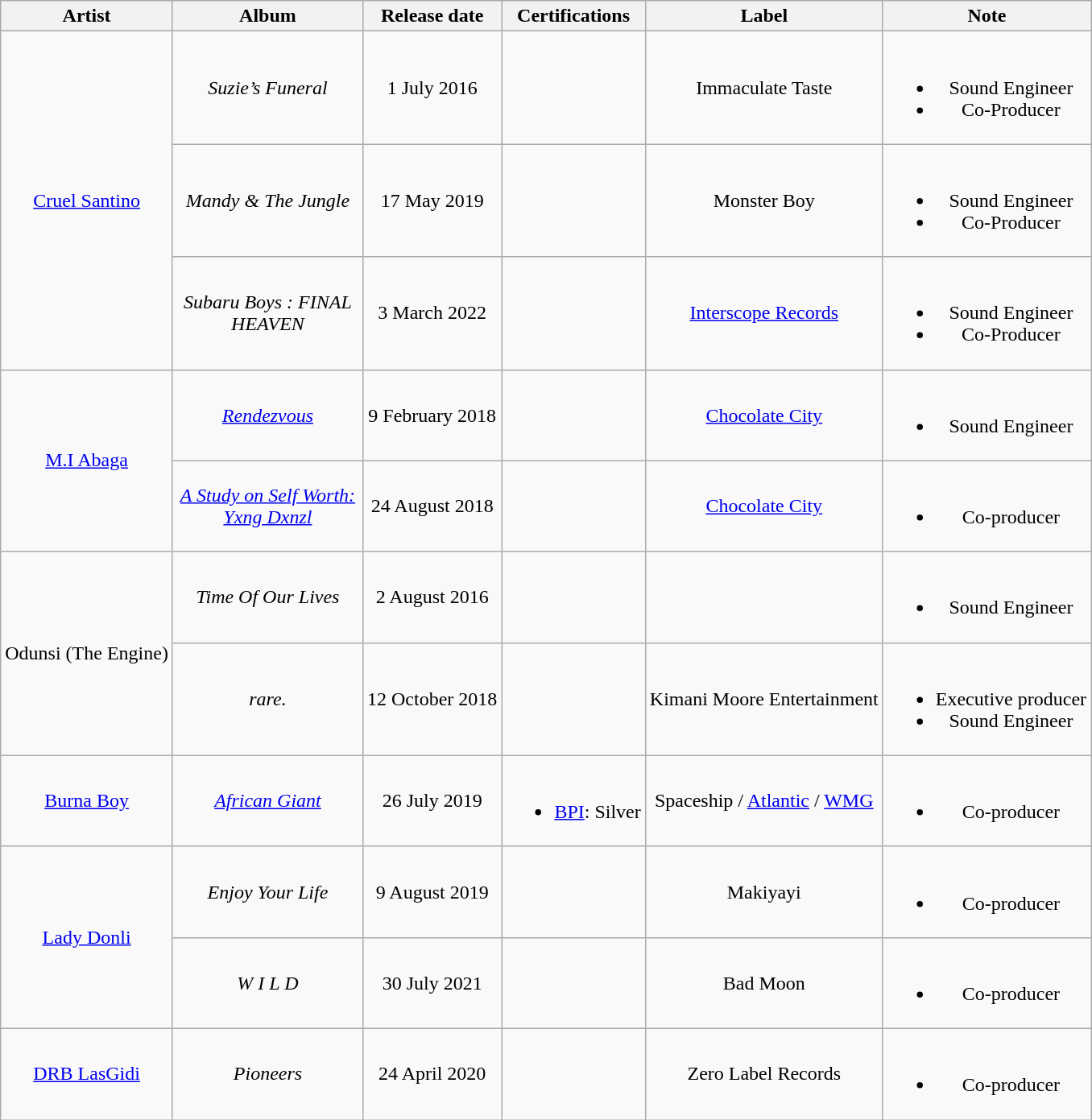<table class="wikitable plainrowheaders" style="text-align:center;" border="1">
<tr>
<th>Artist</th>
<th width="150">Album</th>
<th>Release date</th>
<th>Certifications</th>
<th>Label</th>
<th>Note</th>
</tr>
<tr>
<td rowspan="3"><a href='#'>Cruel Santino</a></td>
<td><em>Suzie’s Funeral</em></td>
<td>1 July 2016</td>
<td></td>
<td>Immaculate Taste</td>
<td><br><ul><li>Sound Engineer</li><li>Co-Producer</li></ul></td>
</tr>
<tr>
<td><em>Mandy & The Jungle</em></td>
<td>17 May 2019</td>
<td></td>
<td>Monster Boy</td>
<td><br><ul><li>Sound Engineer</li><li>Co-Producer</li></ul></td>
</tr>
<tr>
<td><em>Subaru Boys : FINAL HEAVEN</em></td>
<td>3 March 2022</td>
<td></td>
<td><a href='#'>Interscope Records</a></td>
<td><br><ul><li>Sound Engineer</li><li>Co-Producer</li></ul></td>
</tr>
<tr>
<td rowspan="2"><a href='#'>M.I Abaga</a></td>
<td><em><a href='#'>Rendezvous</a></em></td>
<td>9 February 2018</td>
<td></td>
<td><a href='#'>Chocolate City</a></td>
<td><br><ul><li>Sound Engineer</li></ul></td>
</tr>
<tr>
<td><em><a href='#'>A Study on Self Worth: Yxng Dxnzl</a></em></td>
<td>24 August 2018</td>
<td></td>
<td><a href='#'>Chocolate City</a></td>
<td><br><ul><li>Co-producer</li></ul></td>
</tr>
<tr>
<td rowspan="2">Odunsi (The Engine)</td>
<td><em>Time Of Our Lives</em></td>
<td>2 August 2016</td>
<td></td>
<td></td>
<td><br><ul><li>Sound Engineer</li></ul></td>
</tr>
<tr>
<td><em>rare.</em></td>
<td>12 October 2018</td>
<td></td>
<td>Kimani Moore Entertainment</td>
<td><br><ul><li>Executive producer</li><li>Sound Engineer</li></ul></td>
</tr>
<tr>
<td><a href='#'>Burna Boy</a></td>
<td><em><a href='#'>African Giant</a></em></td>
<td>26 July 2019</td>
<td><br><ul><li><a href='#'>BPI</a>: Silver</li></ul></td>
<td>Spaceship / <a href='#'>Atlantic</a> / <a href='#'>WMG</a></td>
<td><br><ul><li>Co-producer</li></ul></td>
</tr>
<tr>
<td rowspan="2"><a href='#'>Lady Donli</a></td>
<td><em>Enjoy Your Life</em></td>
<td>9 August 2019</td>
<td></td>
<td>Makiyayi</td>
<td><br><ul><li>Co-producer</li></ul></td>
</tr>
<tr>
<td><em>W I L D</em></td>
<td>30 July 2021</td>
<td></td>
<td>Bad Moon</td>
<td><br><ul><li>Co-producer</li></ul></td>
</tr>
<tr>
<td><a href='#'>DRB LasGidi</a></td>
<td><em>Pioneers</em></td>
<td>24 April 2020</td>
<td></td>
<td>Zero Label Records</td>
<td><br><ul><li>Co-producer</li></ul></td>
</tr>
</table>
